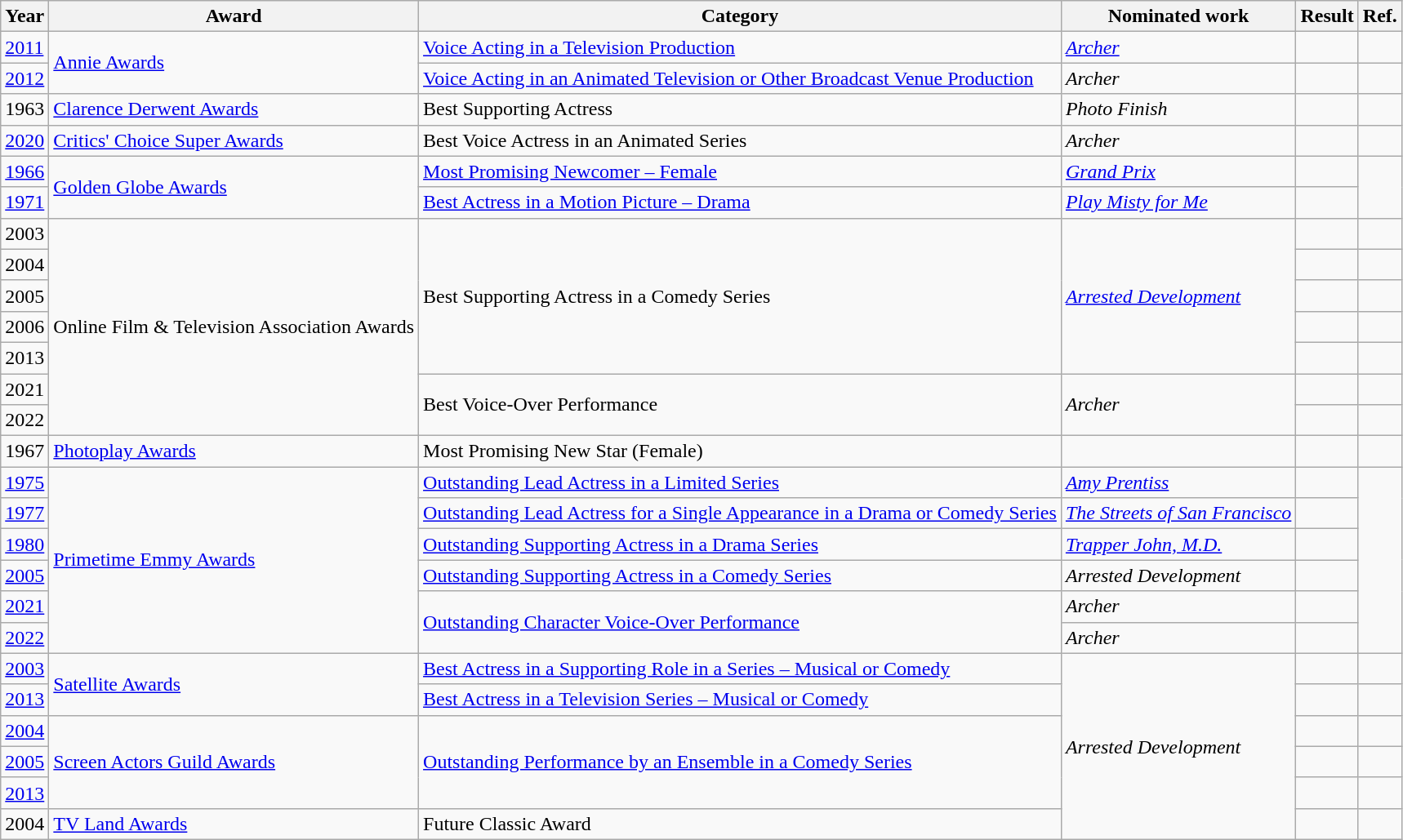<table class="wikitable">
<tr>
<th>Year</th>
<th>Award</th>
<th>Category</th>
<th>Nominated work</th>
<th>Result</th>
<th>Ref.</th>
</tr>
<tr>
<td><a href='#'>2011</a></td>
<td rowspan="2"><a href='#'>Annie Awards</a></td>
<td><a href='#'>Voice Acting in a Television Production</a></td>
<td><em><a href='#'>Archer</a></em></td>
<td></td>
<td align="center"></td>
</tr>
<tr>
<td><a href='#'>2012</a></td>
<td><a href='#'>Voice Acting in an Animated Television or Other Broadcast Venue Production</a></td>
<td><em>Archer</em> </td>
<td></td>
<td align="center"></td>
</tr>
<tr>
<td>1963</td>
<td><a href='#'>Clarence Derwent Awards</a></td>
<td>Best Supporting Actress</td>
<td><em>Photo Finish</em></td>
<td></td>
<td align="center"></td>
</tr>
<tr>
<td><a href='#'>2020</a></td>
<td><a href='#'>Critics' Choice Super Awards</a></td>
<td>Best Voice Actress in an Animated Series</td>
<td><em>Archer</em></td>
<td></td>
<td align="center"></td>
</tr>
<tr>
<td><a href='#'>1966</a></td>
<td rowspan="2"><a href='#'>Golden Globe Awards</a></td>
<td><a href='#'>Most Promising Newcomer – Female</a></td>
<td><em><a href='#'>Grand Prix</a></em></td>
<td></td>
<td align="center" rowspan="2"></td>
</tr>
<tr>
<td><a href='#'>1971</a></td>
<td><a href='#'>Best Actress in a Motion Picture – Drama</a></td>
<td><em><a href='#'>Play Misty for Me</a></em></td>
<td></td>
</tr>
<tr>
<td>2003</td>
<td rowspan="7">Online Film & Television Association Awards</td>
<td rowspan="5">Best Supporting Actress in a Comedy Series</td>
<td rowspan="5"><em><a href='#'>Arrested Development</a></em></td>
<td></td>
<td align="center"></td>
</tr>
<tr>
<td>2004</td>
<td></td>
<td align="center"></td>
</tr>
<tr>
<td>2005</td>
<td></td>
<td align="center"></td>
</tr>
<tr>
<td>2006</td>
<td></td>
<td align="center"></td>
</tr>
<tr>
<td>2013</td>
<td></td>
<td align="center"></td>
</tr>
<tr>
<td>2021</td>
<td rowspan="2">Best Voice-Over Performance</td>
<td rowspan="2"><em>Archer</em></td>
<td></td>
<td align="center"></td>
</tr>
<tr>
<td>2022</td>
<td></td>
<td align="center"></td>
</tr>
<tr>
<td>1967</td>
<td><a href='#'>Photoplay Awards</a></td>
<td>Most Promising New Star (Female)</td>
<td></td>
<td></td>
<td align="center"></td>
</tr>
<tr>
<td><a href='#'>1975</a></td>
<td rowspan="6"><a href='#'>Primetime Emmy Awards</a></td>
<td><a href='#'>Outstanding Lead Actress in a Limited Series</a></td>
<td><em><a href='#'>Amy Prentiss</a></em></td>
<td></td>
<td align="center" rowspan="6"></td>
</tr>
<tr>
<td><a href='#'>1977</a></td>
<td><a href='#'>Outstanding Lead Actress for a Single Appearance in a Drama or Comedy Series</a></td>
<td><em><a href='#'>The Streets of San Francisco</a></em> </td>
<td></td>
</tr>
<tr>
<td><a href='#'>1980</a></td>
<td><a href='#'>Outstanding Supporting Actress in a Drama Series</a></td>
<td><em><a href='#'>Trapper John, M.D.</a></em></td>
<td></td>
</tr>
<tr>
<td><a href='#'>2005</a></td>
<td><a href='#'>Outstanding Supporting Actress in a Comedy Series</a></td>
<td><em>Arrested Development</em></td>
<td></td>
</tr>
<tr>
<td><a href='#'>2021</a></td>
<td rowspan="2"><a href='#'>Outstanding Character Voice-Over Performance</a></td>
<td><em>Archer</em> </td>
<td></td>
</tr>
<tr>
<td><a href='#'>2022</a></td>
<td><em>Archer</em> </td>
<td></td>
</tr>
<tr>
<td><a href='#'>2003</a></td>
<td rowspan="2"><a href='#'>Satellite Awards</a></td>
<td><a href='#'>Best Actress in a Supporting Role in a Series – Musical or Comedy</a></td>
<td rowspan="6"><em>Arrested Development</em></td>
<td></td>
<td align="center"></td>
</tr>
<tr>
<td><a href='#'>2013</a></td>
<td><a href='#'>Best Actress in a Television Series – Musical or Comedy</a></td>
<td></td>
<td align="center"></td>
</tr>
<tr>
<td><a href='#'>2004</a></td>
<td rowspan="3"><a href='#'>Screen Actors Guild Awards</a></td>
<td rowspan="3"><a href='#'>Outstanding Performance by an Ensemble in a Comedy Series</a></td>
<td></td>
<td align="center"></td>
</tr>
<tr>
<td><a href='#'>2005</a></td>
<td></td>
<td align="center"></td>
</tr>
<tr>
<td><a href='#'>2013</a></td>
<td></td>
<td align="center"></td>
</tr>
<tr>
<td>2004</td>
<td><a href='#'>TV Land Awards</a></td>
<td>Future Classic Award</td>
<td></td>
<td align="center"></td>
</tr>
</table>
